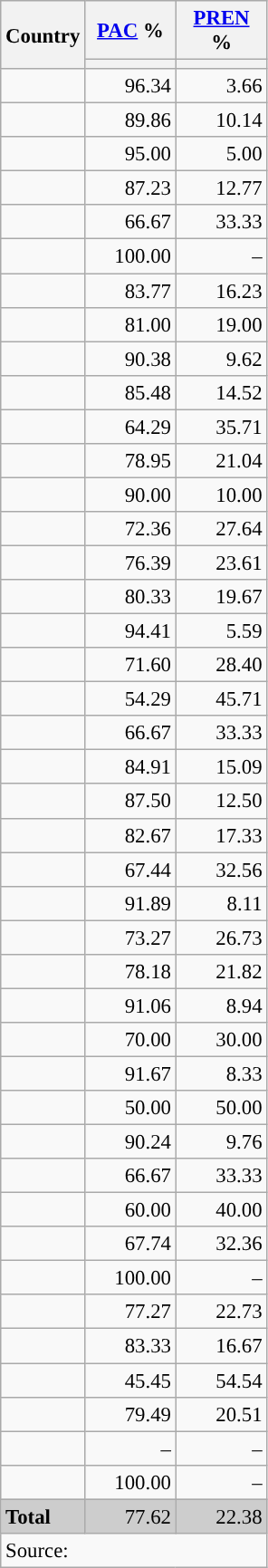<table class="wikitable sortable" style="text-align:right; font-size:95%">
<tr>
<th rowspan=2>Country</th>
<th width=60px><a href='#'>PAC</a> %</th>
<th width=60px><a href='#'>PREN</a> %</th>
</tr>
<tr>
<th style="background:"></th>
<th style="background:"></th>
</tr>
<tr>
<td align="left"></td>
<td style="background:">96.34</td>
<td>3.66</td>
</tr>
<tr>
<td align="left"></td>
<td style="background:">89.86</td>
<td>10.14</td>
</tr>
<tr>
<td align="left"></td>
<td style="background:">95.00</td>
<td>5.00</td>
</tr>
<tr>
<td align="left"></td>
<td style="background:">87.23</td>
<td>12.77</td>
</tr>
<tr>
<td align="left"></td>
<td style="background:">66.67</td>
<td>33.33</td>
</tr>
<tr>
<td align="left"></td>
<td style="background:">100.00</td>
<td>–</td>
</tr>
<tr>
<td align="left"></td>
<td style="background:">83.77</td>
<td>16.23</td>
</tr>
<tr>
<td align="left"></td>
<td style="background:">81.00</td>
<td>19.00</td>
</tr>
<tr>
<td align="left"></td>
<td style="background:">90.38</td>
<td>9.62</td>
</tr>
<tr>
<td align="left"></td>
<td style="background:">85.48</td>
<td>14.52</td>
</tr>
<tr>
<td align="left"></td>
<td style="background:">64.29</td>
<td>35.71</td>
</tr>
<tr>
<td align="left"></td>
<td style="background:">78.95</td>
<td>21.04</td>
</tr>
<tr>
<td align="left"></td>
<td style="background:">90.00</td>
<td>10.00</td>
</tr>
<tr>
<td align="left"></td>
<td style="background:">72.36</td>
<td>27.64</td>
</tr>
<tr>
<td align="left"></td>
<td style="background:">76.39</td>
<td>23.61</td>
</tr>
<tr>
<td align="left"></td>
<td style="background:">80.33</td>
<td>19.67</td>
</tr>
<tr>
<td align="left"></td>
<td style="background:">94.41</td>
<td>5.59</td>
</tr>
<tr>
<td align="left"></td>
<td style="background:">71.60</td>
<td>28.40</td>
</tr>
<tr>
<td align="left"></td>
<td style="background:">54.29</td>
<td>45.71</td>
</tr>
<tr>
<td align="left"></td>
<td style="background:">66.67</td>
<td>33.33</td>
</tr>
<tr>
<td align="left"></td>
<td style="background:">84.91</td>
<td>15.09</td>
</tr>
<tr>
<td align="left"></td>
<td style="background:">87.50</td>
<td>12.50</td>
</tr>
<tr>
<td align="left"></td>
<td style="background:">82.67</td>
<td>17.33</td>
</tr>
<tr>
<td align="left"></td>
<td style="background:">67.44</td>
<td>32.56</td>
</tr>
<tr>
<td align="left"></td>
<td style="background:">91.89</td>
<td>8.11</td>
</tr>
<tr>
<td align="left"></td>
<td style="background:">73.27</td>
<td>26.73</td>
</tr>
<tr>
<td align="left"></td>
<td style="background:">78.18</td>
<td>21.82</td>
</tr>
<tr>
<td align="left"></td>
<td style="background:">91.06</td>
<td>8.94</td>
</tr>
<tr>
<td align="left"></td>
<td style="background:">70.00</td>
<td>30.00</td>
</tr>
<tr>
<td align="left"></td>
<td style="background:">91.67</td>
<td>8.33</td>
</tr>
<tr>
<td align="left"></td>
<td style="background:">50.00</td>
<td style="background:">50.00</td>
</tr>
<tr>
<td align="left"></td>
<td style="background:">90.24</td>
<td>9.76</td>
</tr>
<tr>
<td align="left"></td>
<td style="background:">66.67</td>
<td>33.33</td>
</tr>
<tr>
<td align="left"></td>
<td style="background:">60.00</td>
<td>40.00</td>
</tr>
<tr>
<td align="left"></td>
<td style="background:">67.74</td>
<td>32.36</td>
</tr>
<tr>
<td align="left"></td>
<td style="background:">100.00</td>
<td>–</td>
</tr>
<tr>
<td align="left"></td>
<td style="background:">77.27</td>
<td>22.73</td>
</tr>
<tr>
<td align="left"></td>
<td style="background:">83.33</td>
<td>16.67</td>
</tr>
<tr>
<td align="left"></td>
<td>45.45</td>
<td style="background:">54.54</td>
</tr>
<tr>
<td align="left"></td>
<td style="background:">79.49</td>
<td>20.51</td>
</tr>
<tr>
<td align="left"></td>
<td>–</td>
<td>–</td>
</tr>
<tr>
<td align="left"></td>
<td style="background:">100.00</td>
<td>–</td>
</tr>
<tr style="background:#CDCDCD;">
<td align="left"><strong>Total</strong></td>
<td style="background:">77.62</td>
<td>22.38</td>
</tr>
<tr>
<td align=left colspan=11>Source:  </td>
</tr>
</table>
